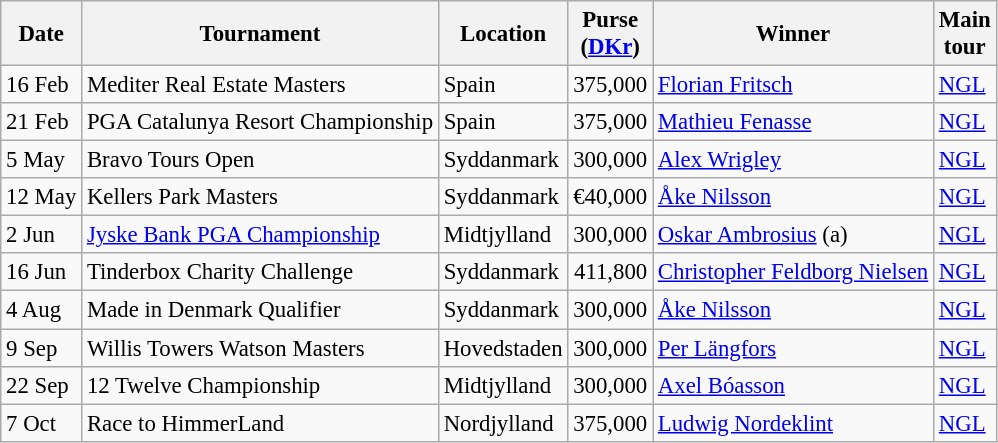<table class="wikitable" style="font-size:95%;">
<tr>
<th>Date</th>
<th>Tournament</th>
<th>Location</th>
<th>Purse<br>(<a href='#'>DKr</a>)</th>
<th>Winner</th>
<th>Main<br>tour</th>
</tr>
<tr>
<td>16 Feb</td>
<td>Mediter Real Estate Masters</td>
<td>Spain</td>
<td align=right>375,000</td>
<td> <a href='#'>Florian Fritsch</a></td>
<td><a href='#'>NGL</a></td>
</tr>
<tr>
<td>21 Feb</td>
<td>PGA Catalunya Resort Championship</td>
<td>Spain</td>
<td align=right>375,000</td>
<td> <a href='#'>Mathieu Fenasse</a></td>
<td><a href='#'>NGL</a></td>
</tr>
<tr>
<td>5 May</td>
<td>Bravo Tours Open</td>
<td>Syddanmark</td>
<td align=right>300,000</td>
<td> <a href='#'>Alex Wrigley</a></td>
<td><a href='#'>NGL</a></td>
</tr>
<tr>
<td>12 May</td>
<td>Kellers Park Masters</td>
<td>Syddanmark</td>
<td align=right>€40,000</td>
<td> <a href='#'>Åke Nilsson</a></td>
<td><a href='#'>NGL</a></td>
</tr>
<tr>
<td>2 Jun</td>
<td><a href='#'>Jyske Bank PGA Championship</a></td>
<td>Midtjylland</td>
<td align=right>300,000</td>
<td> <a href='#'>Oskar Ambrosius</a> (a)</td>
<td><a href='#'>NGL</a></td>
</tr>
<tr>
<td>16 Jun</td>
<td>Tinderbox Charity Challenge</td>
<td>Syddanmark</td>
<td align=right>411,800</td>
<td> <a href='#'>Christopher Feldborg Nielsen</a></td>
<td><a href='#'>NGL</a></td>
</tr>
<tr>
<td>4 Aug</td>
<td>Made in Denmark Qualifier</td>
<td>Syddanmark</td>
<td align=right>300,000</td>
<td> <a href='#'>Åke Nilsson</a></td>
<td><a href='#'>NGL</a></td>
</tr>
<tr>
<td>9 Sep</td>
<td>Willis Towers Watson Masters</td>
<td>Hovedstaden</td>
<td align=right>300,000</td>
<td> <a href='#'>Per Längfors</a></td>
<td><a href='#'>NGL</a></td>
</tr>
<tr>
<td>22 Sep</td>
<td>12 Twelve Championship</td>
<td>Midtjylland</td>
<td align=right>300,000</td>
<td> <a href='#'>Axel Bóasson</a></td>
<td><a href='#'>NGL</a></td>
</tr>
<tr>
<td>7 Oct</td>
<td>Race to HimmerLand</td>
<td>Nordjylland</td>
<td align=right>375,000</td>
<td> <a href='#'>Ludwig Nordeklint</a></td>
<td><a href='#'>NGL</a></td>
</tr>
</table>
